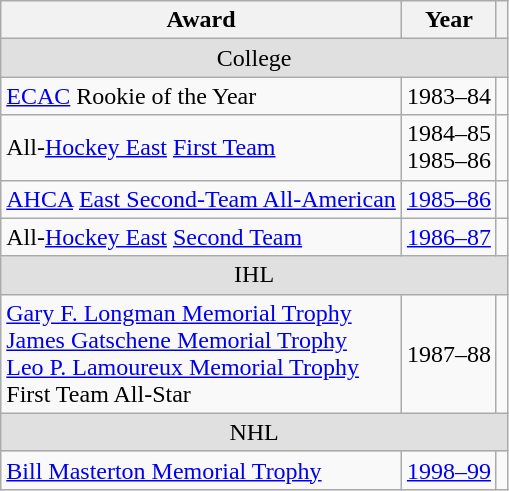<table class="wikitable">
<tr>
<th>Award</th>
<th>Year</th>
<th></th>
</tr>
<tr style="text-align:center; background:#e0e0e0;">
<td colspan="3">College</td>
</tr>
<tr>
<td><a href='#'>ECAC</a> Rookie of the Year</td>
<td>1983–84</td>
<td></td>
</tr>
<tr>
<td>All-<a href='#'>Hockey East</a> <a href='#'>First Team</a></td>
<td>1984–85<br>1985–86</td>
<td></td>
</tr>
<tr>
<td><a href='#'>AHCA</a> <a href='#'>East Second-Team All-American</a></td>
<td><a href='#'>1985–86</a></td>
<td></td>
</tr>
<tr>
<td>All-<a href='#'>Hockey East</a> <a href='#'>Second Team</a></td>
<td><a href='#'>1986–87</a></td>
<td></td>
</tr>
<tr style="text-align:center; background:#e0e0e0;">
<td colspan="3">IHL</td>
</tr>
<tr>
<td><a href='#'>Gary F. Longman Memorial Trophy</a><br><a href='#'>James Gatschene Memorial Trophy</a><br><a href='#'>Leo P. Lamoureux Memorial Trophy</a><br>First Team All-Star</td>
<td>1987–88</td>
<td></td>
</tr>
<tr style="text-align:center; background:#e0e0e0;">
<td colspan="3">NHL</td>
</tr>
<tr>
<td><a href='#'>Bill Masterton Memorial Trophy</a></td>
<td><a href='#'>1998–99</a></td>
<td></td>
</tr>
</table>
